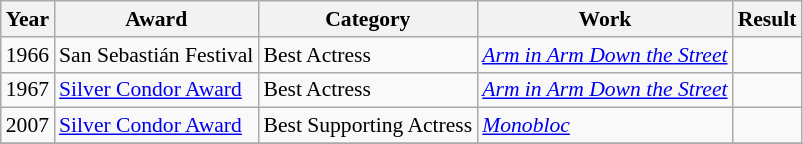<table class="wikitable" style="font-size: 90%;">
<tr>
<th>Year</th>
<th>Award</th>
<th>Category</th>
<th>Work</th>
<th>Result</th>
</tr>
<tr>
<td>1966</td>
<td>San Sebastián Festival</td>
<td>Best Actress</td>
<td><a href='#'><em>Arm in Arm Down the Street</em></a></td>
<td></td>
</tr>
<tr>
<td>1967</td>
<td><a href='#'>Silver Condor Award</a></td>
<td>Best Actress</td>
<td><a href='#'><em>Arm in Arm Down the Street</em></a></td>
<td></td>
</tr>
<tr>
<td>2007</td>
<td><a href='#'>Silver Condor Award</a></td>
<td>Best Supporting Actress</td>
<td><em><a href='#'>Monobloc</a></em></td>
<td></td>
</tr>
<tr>
</tr>
</table>
